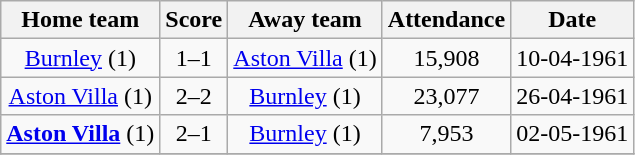<table class="wikitable" style="text-align: center">
<tr>
<th>Home team</th>
<th>Score</th>
<th>Away team</th>
<th>Attendance</th>
<th>Date</th>
</tr>
<tr>
<td><a href='#'>Burnley</a> (1)</td>
<td>1–1</td>
<td><a href='#'>Aston Villa</a> (1)</td>
<td>15,908</td>
<td>10-04-1961</td>
</tr>
<tr>
<td><a href='#'>Aston Villa</a> (1)</td>
<td>2–2</td>
<td><a href='#'>Burnley</a> (1)</td>
<td>23,077</td>
<td>26-04-1961</td>
</tr>
<tr>
<td><strong><a href='#'>Aston Villa</a></strong> (1)</td>
<td>2–1</td>
<td><a href='#'>Burnley</a> (1)</td>
<td>7,953</td>
<td>02-05-1961</td>
</tr>
<tr>
</tr>
</table>
